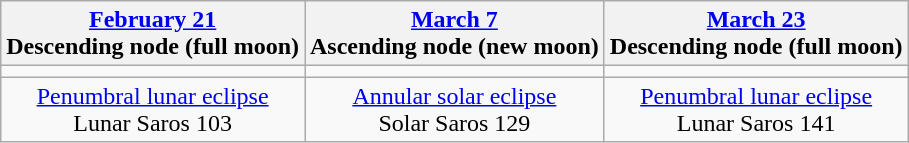<table class="wikitable">
<tr>
<th><a href='#'>February 21</a><br>Descending node (full moon)</th>
<th><a href='#'>March 7</a><br>Ascending node (new moon)</th>
<th><a href='#'>March 23</a><br>Descending node (full moon)</th>
</tr>
<tr>
<td></td>
<td></td>
<td></td>
</tr>
<tr align=center>
<td><a href='#'>Penumbral lunar eclipse</a><br>Lunar Saros 103</td>
<td><a href='#'>Annular solar eclipse</a><br>Solar Saros 129</td>
<td><a href='#'>Penumbral lunar eclipse</a><br>Lunar Saros 141</td>
</tr>
</table>
